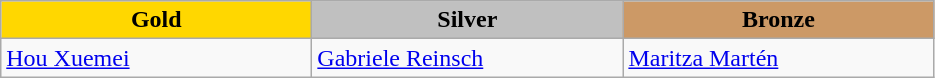<table class="wikitable" style="text-align:left">
<tr align="center">
<td width=200 bgcolor=gold><strong>Gold</strong></td>
<td width=200 bgcolor=silver><strong>Silver</strong></td>
<td width=200 bgcolor=CC9966><strong>Bronze</strong></td>
</tr>
<tr>
<td><a href='#'>Hou Xuemei</a><br><em></em></td>
<td><a href='#'>Gabriele Reinsch</a><br><em></em></td>
<td><a href='#'>Maritza Martén</a><br><em></em></td>
</tr>
</table>
